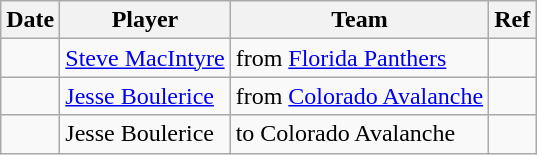<table class="wikitable">
<tr>
<th>Date</th>
<th>Player</th>
<th>Team</th>
<th>Ref</th>
</tr>
<tr>
<td></td>
<td><a href='#'>Steve MacIntyre</a></td>
<td>from <a href='#'>Florida Panthers</a></td>
<td></td>
</tr>
<tr>
<td></td>
<td><a href='#'>Jesse Boulerice</a></td>
<td>from <a href='#'>Colorado Avalanche</a></td>
<td></td>
</tr>
<tr>
<td></td>
<td>Jesse Boulerice</td>
<td>to Colorado Avalanche</td>
<td></td>
</tr>
</table>
